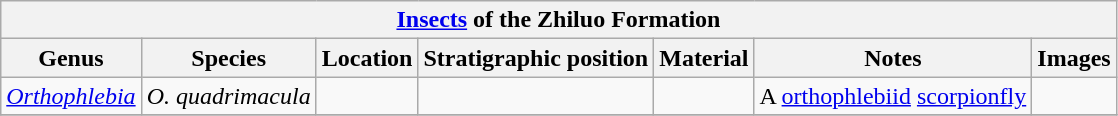<table class="wikitable" align="center">
<tr>
<th colspan="7" align="center"><a href='#'>Insects</a> of the Zhiluo Formation</th>
</tr>
<tr>
<th>Genus</th>
<th>Species</th>
<th>Location</th>
<th>Stratigraphic position</th>
<th>Material</th>
<th>Notes</th>
<th>Images</th>
</tr>
<tr>
<td><em><a href='#'>Orthophlebia</a></em></td>
<td><em>O. quadrimacula </em></td>
<td></td>
<td></td>
<td></td>
<td>A <a href='#'>orthophlebiid</a> <a href='#'>scorpionfly</a></td>
<td></td>
</tr>
<tr>
</tr>
</table>
